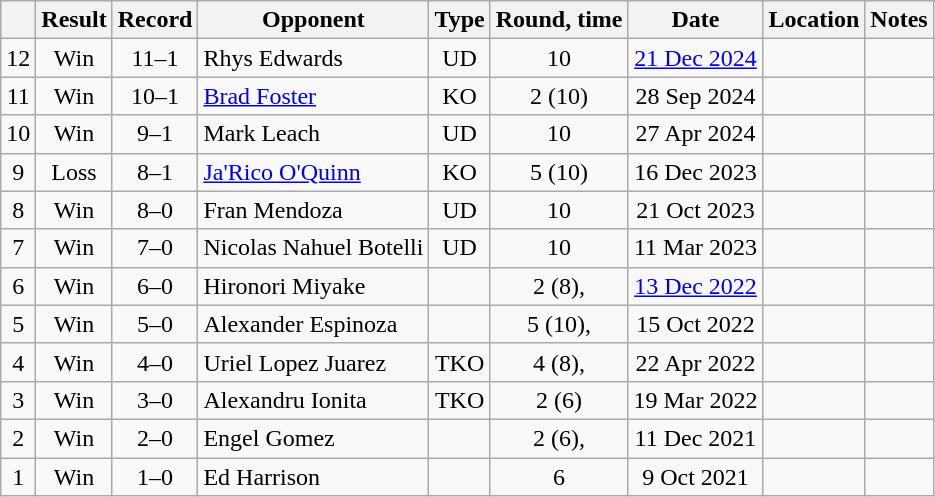<table class="wikitable" style="text-align:center">
<tr>
<th></th>
<th>Result</th>
<th>Record</th>
<th>Opponent</th>
<th>Type</th>
<th>Round, time</th>
<th>Date</th>
<th>Location</th>
<th>Notes</th>
</tr>
<tr>
<td>12</td>
<td>Win</td>
<td>11–1</td>
<td style="text-align:left;">Rhys Edwards</td>
<td>UD</td>
<td>10</td>
<td><a href='#'>21 Dec 2024</a></td>
<td style="text-align:left;"></td>
<td></td>
</tr>
<tr>
<td>11</td>
<td>Win</td>
<td>10–1</td>
<td style="text-align:left;"><a href='#'>Brad Foster</a></td>
<td>KO</td>
<td>2 (10) </td>
<td>28 Sep 2024</td>
<td style="text-align:left;"></td>
<td></td>
</tr>
<tr>
<td>10</td>
<td>Win</td>
<td>9–1</td>
<td style="text-align:left;">Mark Leach</td>
<td>UD</td>
<td>10</td>
<td>27 Apr 2024</td>
<td style="text-align:left;"></td>
<td></td>
</tr>
<tr>
<td>9</td>
<td>Loss</td>
<td>8–1</td>
<td style="text-align:left;"><a href='#'>Ja'Rico O'Quinn</a></td>
<td>KO</td>
<td>5 (10) </td>
<td>16 Dec 2023</td>
<td style="text-align:left;"></td>
<td></td>
</tr>
<tr>
<td>8</td>
<td>Win</td>
<td>8–0</td>
<td style="text-align:left;">Fran Mendoza</td>
<td>UD</td>
<td>10</td>
<td>21 Oct 2023</td>
<td style="text-align:left;"></td>
<td></td>
</tr>
<tr>
<td>7</td>
<td>Win</td>
<td>7–0</td>
<td style="text-align:left;">Nicolas Nahuel Botelli</td>
<td>UD</td>
<td>10</td>
<td>11 Mar 2023</td>
<td style="text-align:left;"></td>
<td></td>
</tr>
<tr>
<td>6</td>
<td>Win</td>
<td>6–0</td>
<td style="text-align:left;">Hironori Miyake</td>
<td></td>
<td>2 (8), </td>
<td><a href='#'>13 Dec 2022</a></td>
<td style="text-align:left;"></td>
<td></td>
</tr>
<tr>
<td>5</td>
<td>Win</td>
<td>5–0</td>
<td style="text-align:left;">Alexander Espinoza</td>
<td></td>
<td>5 (10), </td>
<td>15 Oct 2022</td>
<td style="text-align:left;"></td>
<td></td>
</tr>
<tr>
<td>4</td>
<td>Win</td>
<td>4–0</td>
<td style="text-align:left;">Uriel Lopez Juarez</td>
<td>TKO</td>
<td>4 (8), </td>
<td>22 Apr 2022</td>
<td style="text-align:left;"><br></td>
<td></td>
</tr>
<tr>
<td>3</td>
<td>Win</td>
<td>3–0</td>
<td style="text-align:left;">Alexandru Ionita</td>
<td>TKO</td>
<td>2 (6)</td>
<td>19 Mar 2022</td>
<td style="text-align:left;"></td>
<td></td>
</tr>
<tr>
<td>2</td>
<td>Win</td>
<td>2–0</td>
<td style="text-align:left;">Engel Gomez</td>
<td></td>
<td>2 (6), </td>
<td>11 Dec 2021</td>
<td style="text-align:left;"><br></td>
<td></td>
</tr>
<tr>
<td>1</td>
<td>Win</td>
<td>1–0</td>
<td style="text-align:left;">Ed Harrison</td>
<td></td>
<td>6</td>
<td>9 Oct 2021</td>
<td style="text-align:left;"><br></td>
<td></td>
</tr>
</table>
